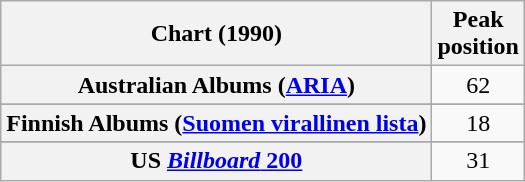<table class="wikitable sortable plainrowheaders">
<tr>
<th scope="col">Chart (1990)</th>
<th scope="col">Peak<br>position</th>
</tr>
<tr>
<th scope="row">Australian Albums (<a href='#'>ARIA</a>)</th>
<td style="text-align:center;">62</td>
</tr>
<tr>
</tr>
<tr>
</tr>
<tr>
<th scope="row">Finnish Albums (<a href='#'>Suomen virallinen lista</a>)</th>
<td style="text-align:center;">18</td>
</tr>
<tr>
</tr>
<tr>
</tr>
<tr>
</tr>
<tr>
</tr>
<tr>
</tr>
<tr>
</tr>
<tr>
<th scope="row">US <a href='#'><em>Billboard</em> 200</a></th>
<td style="text-align:center;">31</td>
</tr>
</table>
